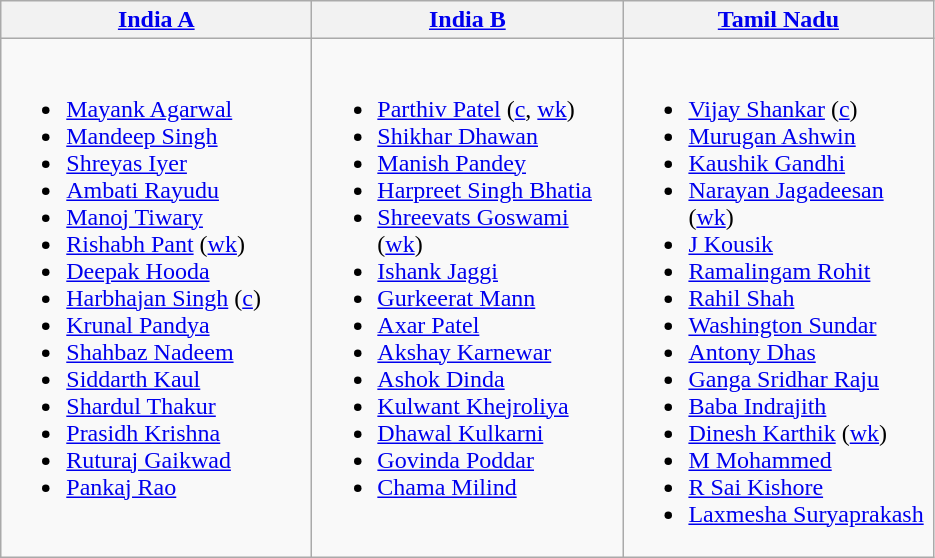<table class="wikitable">
<tr>
<th style="width:150pt;"><a href='#'>India A</a></th>
<th style="width:150pt;"><a href='#'>India B</a></th>
<th style="width:150pt;"><a href='#'>Tamil Nadu</a></th>
</tr>
<tr style="vertical-align:top">
<td><br><ul><li><a href='#'>Mayank Agarwal</a></li><li><a href='#'>Mandeep Singh</a></li><li><a href='#'>Shreyas Iyer</a></li><li><a href='#'>Ambati Rayudu</a></li><li><a href='#'>Manoj Tiwary</a></li><li><a href='#'>Rishabh Pant</a> (<a href='#'>wk</a>)</li><li><a href='#'>Deepak Hooda</a></li><li><a href='#'>Harbhajan Singh</a> (<a href='#'>c</a>)</li><li><a href='#'>Krunal Pandya</a></li><li><a href='#'>Shahbaz Nadeem</a></li><li><a href='#'>Siddarth Kaul</a></li><li><a href='#'>Shardul Thakur</a></li><li><a href='#'>Prasidh Krishna</a></li><li><a href='#'>Ruturaj Gaikwad</a></li><li><a href='#'>Pankaj Rao</a></li></ul></td>
<td><br><ul><li><a href='#'>Parthiv Patel</a> (<a href='#'>c</a>, <a href='#'>wk</a>)</li><li><a href='#'>Shikhar Dhawan</a></li><li><a href='#'>Manish Pandey</a></li><li><a href='#'>Harpreet Singh Bhatia</a></li><li><a href='#'>Shreevats Goswami</a> (<a href='#'>wk</a>)</li><li><a href='#'>Ishank Jaggi</a></li><li><a href='#'>Gurkeerat Mann</a></li><li><a href='#'>Axar Patel</a></li><li><a href='#'>Akshay Karnewar</a></li><li><a href='#'>Ashok Dinda</a></li><li><a href='#'>Kulwant Khejroliya</a></li><li><a href='#'>Dhawal Kulkarni</a></li><li><a href='#'>Govinda Poddar</a></li><li><a href='#'>Chama Milind</a></li></ul></td>
<td><br><ul><li><a href='#'>Vijay Shankar</a> (<a href='#'>c</a>)</li><li><a href='#'>Murugan Ashwin</a></li><li><a href='#'>Kaushik Gandhi</a></li><li><a href='#'>Narayan Jagadeesan</a> (<a href='#'>wk</a>)</li><li><a href='#'>J Kousik</a></li><li><a href='#'>Ramalingam Rohit</a></li><li><a href='#'>Rahil Shah</a></li><li><a href='#'>Washington Sundar</a></li><li><a href='#'>Antony Dhas</a></li><li><a href='#'>Ganga Sridhar Raju</a></li><li><a href='#'>Baba Indrajith</a></li><li><a href='#'>Dinesh Karthik</a> (<a href='#'>wk</a>)</li><li><a href='#'>M Mohammed</a></li><li><a href='#'>R Sai Kishore</a></li><li><a href='#'>Laxmesha Suryaprakash</a></li></ul></td>
</tr>
</table>
